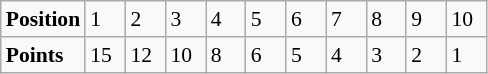<table class="wikitable" style="font-size: 90%;">
<tr>
<td><strong>Position</strong></td>
<td width=20>1</td>
<td width=20>2</td>
<td width=20>3</td>
<td width=20>4</td>
<td width=20>5</td>
<td width=20>6</td>
<td width=20>7</td>
<td width=20>8</td>
<td width=20>9</td>
<td width=20>10</td>
</tr>
<tr>
<td><strong>Points</strong></td>
<td>15</td>
<td>12</td>
<td>10</td>
<td>8</td>
<td>6</td>
<td>5</td>
<td>4</td>
<td>3</td>
<td>2</td>
<td>1</td>
</tr>
</table>
